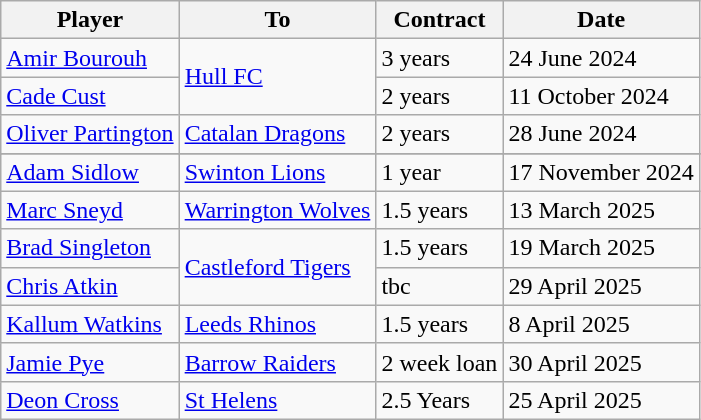<table class="wikitable">
<tr>
<th>Player</th>
<th>To</th>
<th>Contract</th>
<th>Date</th>
</tr>
<tr>
<td> <a href='#'>Amir Bourouh</a></td>
<td Rowspan=2> <a href='#'>Hull FC</a></td>
<td>3 years</td>
<td>24 June 2024</td>
</tr>
<tr>
<td> <a href='#'>Cade Cust</a></td>
<td>2 years</td>
<td>11 October 2024</td>
</tr>
<tr>
<td> <a href='#'>Oliver Partington</a></td>
<td> <a href='#'>Catalan Dragons</a></td>
<td>2 years</td>
<td>28 June 2024</td>
</tr>
<tr>
</tr>
<tr>
<td> <a href='#'>Adam Sidlow</a></td>
<td> <a href='#'>Swinton Lions</a></td>
<td>1 year</td>
<td>17 November 2024</td>
</tr>
<tr>
<td> <a href='#'>Marc Sneyd</a></td>
<td> <a href='#'>Warrington Wolves</a></td>
<td>1.5 years</td>
<td>13 March 2025</td>
</tr>
<tr>
<td> <a href='#'>Brad Singleton</a></td>
<td Rowspan=2> <a href='#'>Castleford Tigers</a></td>
<td>1.5 years</td>
<td>19 March 2025</td>
</tr>
<tr>
<td> <a href='#'>Chris Atkin</a></td>
<td>tbc</td>
<td>29 April 2025</td>
</tr>
<tr>
<td> <a href='#'>Kallum Watkins</a></td>
<td> <a href='#'>Leeds Rhinos</a></td>
<td>1.5 years</td>
<td>8 April 2025</td>
</tr>
<tr>
<td> <a href='#'>Jamie Pye</a></td>
<td> <a href='#'>Barrow Raiders</a></td>
<td>2 week loan</td>
<td>30 April 2025</td>
</tr>
<tr>
<td> <a href='#'>Deon Cross</a></td>
<td> <a href='#'>St Helens</a></td>
<td>2.5 Years</td>
<td>25 April 2025</td>
</tr>
</table>
